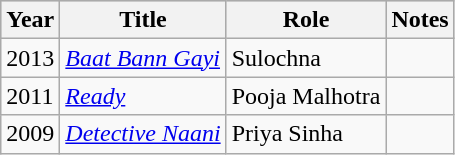<table class="wikitable sortable plainrowheaders">
<tr style="background:#ccc; text-align:center;">
<th scope="col">Year</th>
<th scope="col">Title</th>
<th scope="col">Role</th>
<th scope="col">Notes</th>
</tr>
<tr>
<td>2013</td>
<td><em><a href='#'>Baat Bann Gayi</a></em></td>
<td>Sulochna</td>
<td></td>
</tr>
<tr>
<td>2011</td>
<td><em><a href='#'>Ready</a></em></td>
<td>Pooja Malhotra</td>
<td></td>
</tr>
<tr>
<td>2009</td>
<td><em><a href='#'>Detective Naani</a></em></td>
<td>Priya Sinha</td>
<td></td>
</tr>
</table>
